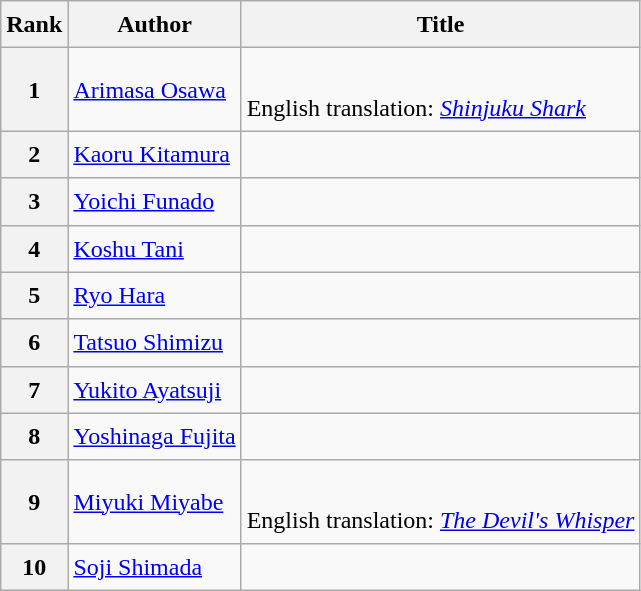<table class="wikitable sortable" style="font-size:1.00em; line-height:1.5em;">
<tr>
<th>Rank</th>
<th>Author</th>
<th>Title</th>
</tr>
<tr>
<th>1</th>
<td><a href='#'>Arimasa Osawa</a></td>
<td><br>English translation: <em><a href='#'>Shinjuku Shark</a></em></td>
</tr>
<tr>
<th>2</th>
<td><a href='#'>Kaoru Kitamura</a></td>
<td></td>
</tr>
<tr>
<th>3</th>
<td><a href='#'>Yoichi Funado</a></td>
<td></td>
</tr>
<tr>
<th>4</th>
<td><a href='#'>Koshu Tani</a></td>
<td></td>
</tr>
<tr>
<th>5</th>
<td><a href='#'>Ryo Hara</a></td>
<td></td>
</tr>
<tr>
<th>6</th>
<td><a href='#'>Tatsuo Shimizu</a></td>
<td></td>
</tr>
<tr>
<th>7</th>
<td><a href='#'>Yukito Ayatsuji</a></td>
<td></td>
</tr>
<tr>
<th>8</th>
<td><a href='#'>Yoshinaga Fujita</a></td>
<td></td>
</tr>
<tr>
<th>9</th>
<td><a href='#'>Miyuki Miyabe</a></td>
<td><br>English translation: <em><a href='#'>The Devil's Whisper</a></em></td>
</tr>
<tr>
<th>10</th>
<td><a href='#'>Soji Shimada</a></td>
<td></td>
</tr>
</table>
